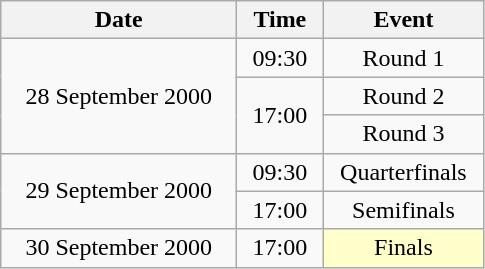<table class = "wikitable" style="text-align:center;">
<tr>
<th width=150>Date</th>
<th width=50>Time</th>
<th width=100>Event</th>
</tr>
<tr>
<td rowspan=3>28 September 2000</td>
<td>09:30</td>
<td>Round 1</td>
</tr>
<tr>
<td rowspan=2>17:00</td>
<td>Round 2</td>
</tr>
<tr>
<td>Round 3</td>
</tr>
<tr>
<td rowspan=2>29 September 2000</td>
<td>09:30</td>
<td>Quarterfinals</td>
</tr>
<tr>
<td>17:00</td>
<td>Semifinals</td>
</tr>
<tr>
<td>30 September 2000</td>
<td>17:00</td>
<td bgcolor=ffffcc>Finals</td>
</tr>
</table>
